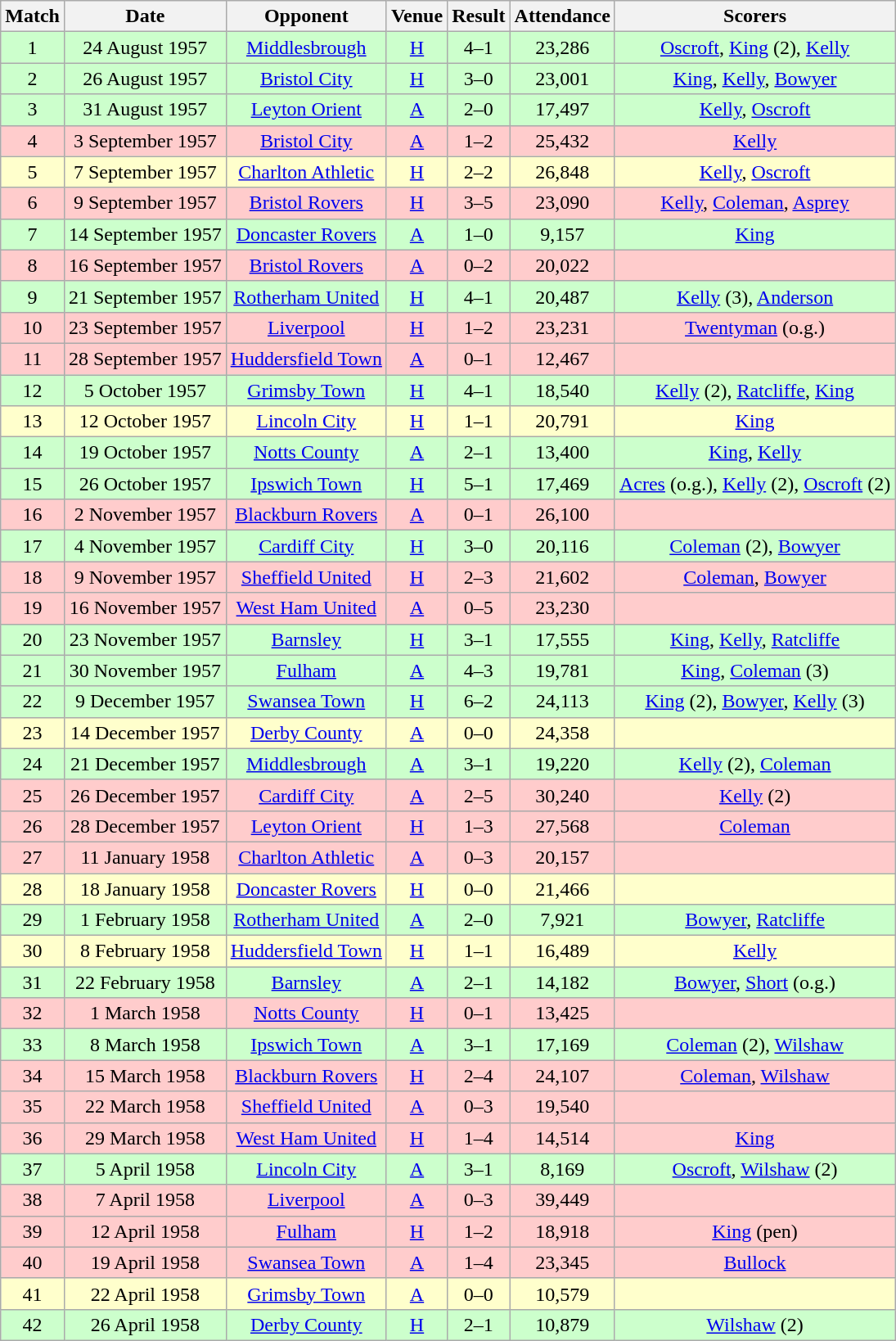<table class="wikitable" style="font-size:100%; text-align:center">
<tr>
<th>Match</th>
<th>Date</th>
<th>Opponent</th>
<th>Venue</th>
<th>Result</th>
<th>Attendance</th>
<th>Scorers</th>
</tr>
<tr style="background-color: #CCFFCC;">
<td>1</td>
<td>24 August 1957</td>
<td><a href='#'>Middlesbrough</a></td>
<td><a href='#'>H</a></td>
<td>4–1</td>
<td>23,286</td>
<td><a href='#'>Oscroft</a>, <a href='#'>King</a> (2), <a href='#'>Kelly</a></td>
</tr>
<tr style="background-color: #CCFFCC;">
<td>2</td>
<td>26 August 1957</td>
<td><a href='#'>Bristol City</a></td>
<td><a href='#'>H</a></td>
<td>3–0</td>
<td>23,001</td>
<td><a href='#'>King</a>, <a href='#'>Kelly</a>, <a href='#'>Bowyer</a></td>
</tr>
<tr style="background-color: #CCFFCC;">
<td>3</td>
<td>31 August 1957</td>
<td><a href='#'>Leyton Orient</a></td>
<td><a href='#'>A</a></td>
<td>2–0</td>
<td>17,497</td>
<td><a href='#'>Kelly</a>, <a href='#'>Oscroft</a></td>
</tr>
<tr style="background-color: #FFCCCC;">
<td>4</td>
<td>3 September 1957</td>
<td><a href='#'>Bristol City</a></td>
<td><a href='#'>A</a></td>
<td>1–2</td>
<td>25,432</td>
<td><a href='#'>Kelly</a></td>
</tr>
<tr style="background-color: #FFFFCC;">
<td>5</td>
<td>7 September 1957</td>
<td><a href='#'>Charlton Athletic</a></td>
<td><a href='#'>H</a></td>
<td>2–2</td>
<td>26,848</td>
<td><a href='#'>Kelly</a>, <a href='#'>Oscroft</a></td>
</tr>
<tr style="background-color: #FFCCCC;">
<td>6</td>
<td>9 September 1957</td>
<td><a href='#'>Bristol Rovers</a></td>
<td><a href='#'>H</a></td>
<td>3–5</td>
<td>23,090</td>
<td><a href='#'>Kelly</a>, <a href='#'>Coleman</a>, <a href='#'>Asprey</a></td>
</tr>
<tr style="background-color: #CCFFCC;">
<td>7</td>
<td>14 September 1957</td>
<td><a href='#'>Doncaster Rovers</a></td>
<td><a href='#'>A</a></td>
<td>1–0</td>
<td>9,157</td>
<td><a href='#'>King</a></td>
</tr>
<tr style="background-color: #FFCCCC;">
<td>8</td>
<td>16 September 1957</td>
<td><a href='#'>Bristol Rovers</a></td>
<td><a href='#'>A</a></td>
<td>0–2</td>
<td>20,022</td>
<td></td>
</tr>
<tr style="background-color: #CCFFCC;">
<td>9</td>
<td>21 September 1957</td>
<td><a href='#'>Rotherham United</a></td>
<td><a href='#'>H</a></td>
<td>4–1</td>
<td>20,487</td>
<td><a href='#'>Kelly</a> (3), <a href='#'>Anderson</a></td>
</tr>
<tr style="background-color: #FFCCCC;">
<td>10</td>
<td>23 September 1957</td>
<td><a href='#'>Liverpool</a></td>
<td><a href='#'>H</a></td>
<td>1–2</td>
<td>23,231</td>
<td><a href='#'>Twentyman</a> (o.g.)</td>
</tr>
<tr style="background-color: #FFCCCC;">
<td>11</td>
<td>28 September 1957</td>
<td><a href='#'>Huddersfield Town</a></td>
<td><a href='#'>A</a></td>
<td>0–1</td>
<td>12,467</td>
<td></td>
</tr>
<tr style="background-color: #CCFFCC;">
<td>12</td>
<td>5 October 1957</td>
<td><a href='#'>Grimsby Town</a></td>
<td><a href='#'>H</a></td>
<td>4–1</td>
<td>18,540</td>
<td><a href='#'>Kelly</a> (2), <a href='#'>Ratcliffe</a>, <a href='#'>King</a></td>
</tr>
<tr style="background-color: #FFFFCC;">
<td>13</td>
<td>12 October 1957</td>
<td><a href='#'>Lincoln City</a></td>
<td><a href='#'>H</a></td>
<td>1–1</td>
<td>20,791</td>
<td><a href='#'>King</a></td>
</tr>
<tr style="background-color: #CCFFCC;">
<td>14</td>
<td>19 October 1957</td>
<td><a href='#'>Notts County</a></td>
<td><a href='#'>A</a></td>
<td>2–1</td>
<td>13,400</td>
<td><a href='#'>King</a>, <a href='#'>Kelly</a></td>
</tr>
<tr style="background-color: #CCFFCC;">
<td>15</td>
<td>26 October 1957</td>
<td><a href='#'>Ipswich Town</a></td>
<td><a href='#'>H</a></td>
<td>5–1</td>
<td>17,469</td>
<td><a href='#'>Acres</a> (o.g.), <a href='#'>Kelly</a> (2), <a href='#'>Oscroft</a> (2)</td>
</tr>
<tr style="background-color: #FFCCCC;">
<td>16</td>
<td>2 November 1957</td>
<td><a href='#'>Blackburn Rovers</a></td>
<td><a href='#'>A</a></td>
<td>0–1</td>
<td>26,100</td>
<td></td>
</tr>
<tr style="background-color: #CCFFCC;">
<td>17</td>
<td>4 November 1957</td>
<td><a href='#'>Cardiff City</a></td>
<td><a href='#'>H</a></td>
<td>3–0</td>
<td>20,116</td>
<td><a href='#'>Coleman</a> (2), <a href='#'>Bowyer</a></td>
</tr>
<tr style="background-color: #FFCCCC;">
<td>18</td>
<td>9 November 1957</td>
<td><a href='#'>Sheffield United</a></td>
<td><a href='#'>H</a></td>
<td>2–3</td>
<td>21,602</td>
<td><a href='#'>Coleman</a>, <a href='#'>Bowyer</a></td>
</tr>
<tr style="background-color: #FFCCCC;">
<td>19</td>
<td>16 November 1957</td>
<td><a href='#'>West Ham United</a></td>
<td><a href='#'>A</a></td>
<td>0–5</td>
<td>23,230</td>
<td></td>
</tr>
<tr style="background-color: #CCFFCC;">
<td>20</td>
<td>23 November 1957</td>
<td><a href='#'>Barnsley</a></td>
<td><a href='#'>H</a></td>
<td>3–1</td>
<td>17,555</td>
<td><a href='#'>King</a>, <a href='#'>Kelly</a>, <a href='#'>Ratcliffe</a></td>
</tr>
<tr style="background-color: #CCFFCC;">
<td>21</td>
<td>30 November 1957</td>
<td><a href='#'>Fulham</a></td>
<td><a href='#'>A</a></td>
<td>4–3</td>
<td>19,781</td>
<td><a href='#'>King</a>, <a href='#'>Coleman</a> (3)</td>
</tr>
<tr style="background-color: #CCFFCC;">
<td>22</td>
<td>9 December 1957</td>
<td><a href='#'>Swansea Town</a></td>
<td><a href='#'>H</a></td>
<td>6–2</td>
<td>24,113</td>
<td><a href='#'>King</a> (2), <a href='#'>Bowyer</a>, <a href='#'>Kelly</a> (3)</td>
</tr>
<tr style="background-color: #FFFFCC;">
<td>23</td>
<td>14 December 1957</td>
<td><a href='#'>Derby County</a></td>
<td><a href='#'>A</a></td>
<td>0–0</td>
<td>24,358</td>
<td></td>
</tr>
<tr style="background-color: #CCFFCC;">
<td>24</td>
<td>21 December 1957</td>
<td><a href='#'>Middlesbrough</a></td>
<td><a href='#'>A</a></td>
<td>3–1</td>
<td>19,220</td>
<td><a href='#'>Kelly</a> (2), <a href='#'>Coleman</a></td>
</tr>
<tr style="background-color: #FFCCCC;">
<td>25</td>
<td>26 December 1957</td>
<td><a href='#'>Cardiff City</a></td>
<td><a href='#'>A</a></td>
<td>2–5</td>
<td>30,240</td>
<td><a href='#'>Kelly</a> (2)</td>
</tr>
<tr style="background-color: #FFCCCC;">
<td>26</td>
<td>28 December 1957</td>
<td><a href='#'>Leyton Orient</a></td>
<td><a href='#'>H</a></td>
<td>1–3</td>
<td>27,568</td>
<td><a href='#'>Coleman</a></td>
</tr>
<tr style="background-color: #FFCCCC;">
<td>27</td>
<td>11 January 1958</td>
<td><a href='#'>Charlton Athletic</a></td>
<td><a href='#'>A</a></td>
<td>0–3</td>
<td>20,157</td>
<td></td>
</tr>
<tr style="background-color: #FFFFCC;">
<td>28</td>
<td>18 January 1958</td>
<td><a href='#'>Doncaster Rovers</a></td>
<td><a href='#'>H</a></td>
<td>0–0</td>
<td>21,466</td>
<td></td>
</tr>
<tr style="background-color: #CCFFCC;">
<td>29</td>
<td>1 February 1958</td>
<td><a href='#'>Rotherham United</a></td>
<td><a href='#'>A</a></td>
<td>2–0</td>
<td>7,921</td>
<td><a href='#'>Bowyer</a>, <a href='#'>Ratcliffe</a></td>
</tr>
<tr style="background-color: #FFFFCC;">
<td>30</td>
<td>8 February 1958</td>
<td><a href='#'>Huddersfield Town</a></td>
<td><a href='#'>H</a></td>
<td>1–1</td>
<td>16,489</td>
<td><a href='#'>Kelly</a></td>
</tr>
<tr style="background-color: #CCFFCC;">
<td>31</td>
<td>22 February 1958</td>
<td><a href='#'>Barnsley</a></td>
<td><a href='#'>A</a></td>
<td>2–1</td>
<td>14,182</td>
<td><a href='#'>Bowyer</a>, <a href='#'>Short</a> (o.g.)</td>
</tr>
<tr style="background-color: #FFCCCC;">
<td>32</td>
<td>1 March 1958</td>
<td><a href='#'>Notts County</a></td>
<td><a href='#'>H</a></td>
<td>0–1</td>
<td>13,425</td>
<td></td>
</tr>
<tr style="background-color: #CCFFCC;">
<td>33</td>
<td>8 March 1958</td>
<td><a href='#'>Ipswich Town</a></td>
<td><a href='#'>A</a></td>
<td>3–1</td>
<td>17,169</td>
<td><a href='#'>Coleman</a> (2), <a href='#'>Wilshaw</a></td>
</tr>
<tr style="background-color: #FFCCCC;">
<td>34</td>
<td>15 March 1958</td>
<td><a href='#'>Blackburn Rovers</a></td>
<td><a href='#'>H</a></td>
<td>2–4</td>
<td>24,107</td>
<td><a href='#'>Coleman</a>, <a href='#'>Wilshaw</a></td>
</tr>
<tr style="background-color: #FFCCCC;">
<td>35</td>
<td>22 March 1958</td>
<td><a href='#'>Sheffield United</a></td>
<td><a href='#'>A</a></td>
<td>0–3</td>
<td>19,540</td>
<td></td>
</tr>
<tr style="background-color: #FFCCCC;">
<td>36</td>
<td>29 March 1958</td>
<td><a href='#'>West Ham United</a></td>
<td><a href='#'>H</a></td>
<td>1–4</td>
<td>14,514</td>
<td><a href='#'>King</a></td>
</tr>
<tr style="background-color: #CCFFCC;">
<td>37</td>
<td>5 April 1958</td>
<td><a href='#'>Lincoln City</a></td>
<td><a href='#'>A</a></td>
<td>3–1</td>
<td>8,169</td>
<td><a href='#'>Oscroft</a>,  <a href='#'>Wilshaw</a> (2)</td>
</tr>
<tr style="background-color: #FFCCCC;">
<td>38</td>
<td>7 April 1958</td>
<td><a href='#'>Liverpool</a></td>
<td><a href='#'>A</a></td>
<td>0–3</td>
<td>39,449</td>
<td></td>
</tr>
<tr style="background-color: #FFCCCC;">
<td>39</td>
<td>12 April 1958</td>
<td><a href='#'>Fulham</a></td>
<td><a href='#'>H</a></td>
<td>1–2</td>
<td>18,918</td>
<td><a href='#'>King</a> (pen)</td>
</tr>
<tr style="background-color: #FFCCCC;">
<td>40</td>
<td>19 April 1958</td>
<td><a href='#'>Swansea Town</a></td>
<td><a href='#'>A</a></td>
<td>1–4</td>
<td>23,345</td>
<td><a href='#'>Bullock</a></td>
</tr>
<tr style="background-color: #FFFFCC;">
<td>41</td>
<td>22 April 1958</td>
<td><a href='#'>Grimsby Town</a></td>
<td><a href='#'>A</a></td>
<td>0–0</td>
<td>10,579</td>
<td></td>
</tr>
<tr style="background-color: #CCFFCC;">
<td>42</td>
<td>26 April 1958</td>
<td><a href='#'>Derby County</a></td>
<td><a href='#'>H</a></td>
<td>2–1</td>
<td>10,879</td>
<td><a href='#'>Wilshaw</a> (2)</td>
</tr>
</table>
